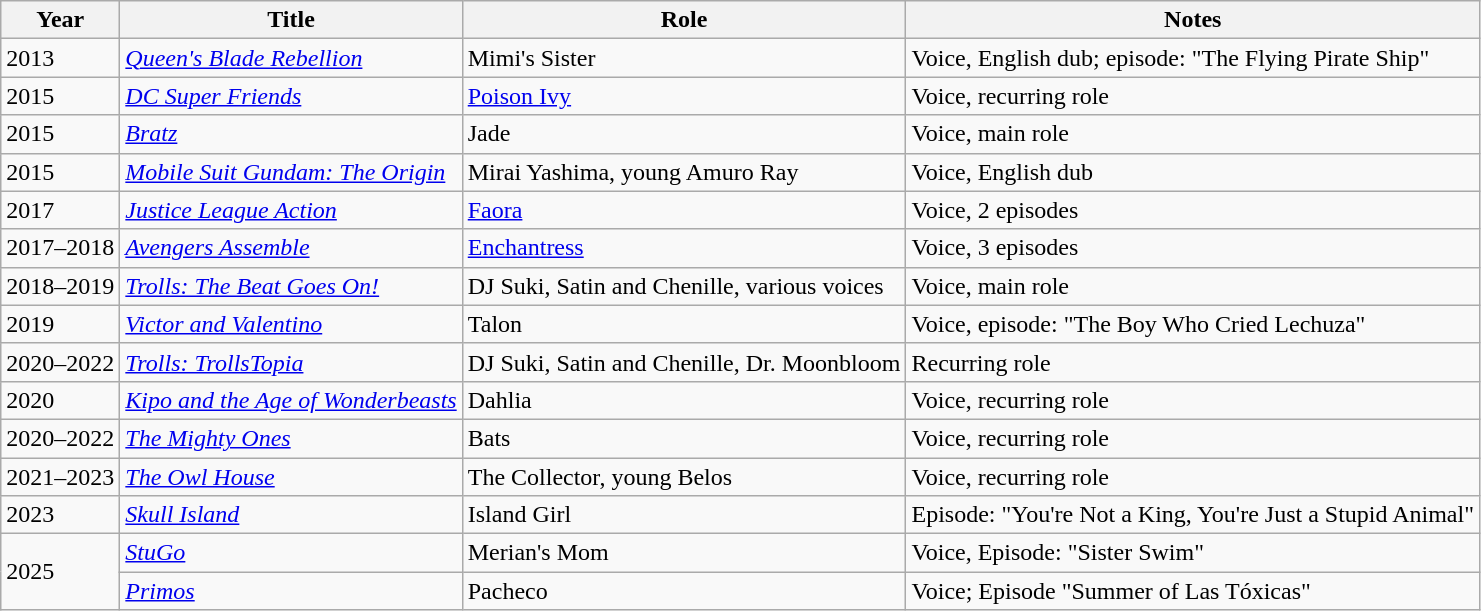<table class="wikitable sortable">
<tr>
<th>Year</th>
<th>Title</th>
<th>Role</th>
<th class="unsortable">Notes</th>
</tr>
<tr>
<td>2013</td>
<td><em><a href='#'>Queen's Blade Rebellion</a></em></td>
<td>Mimi's Sister</td>
<td>Voice, English dub; episode: "The Flying Pirate Ship"</td>
</tr>
<tr>
<td>2015</td>
<td><em><a href='#'>DC Super Friends</a></em></td>
<td><a href='#'>Poison Ivy</a></td>
<td>Voice, recurring role</td>
</tr>
<tr>
<td>2015</td>
<td><em><a href='#'>Bratz</a></em></td>
<td>Jade</td>
<td>Voice, main role</td>
</tr>
<tr>
<td>2015</td>
<td><em><a href='#'>Mobile Suit Gundam: The Origin</a></em></td>
<td>Mirai Yashima, young Amuro Ray</td>
<td>Voice, English dub</td>
</tr>
<tr>
<td>2017</td>
<td><em><a href='#'>Justice League Action</a></em></td>
<td><a href='#'>Faora</a></td>
<td>Voice, 2 episodes</td>
</tr>
<tr>
<td>2017–2018</td>
<td><em><a href='#'>Avengers Assemble</a></em></td>
<td><a href='#'>Enchantress</a></td>
<td>Voice, 3 episodes</td>
</tr>
<tr>
<td>2018–2019</td>
<td><em><a href='#'>Trolls: The Beat Goes On!</a></em></td>
<td>DJ Suki, Satin and Chenille, various voices</td>
<td>Voice, main role</td>
</tr>
<tr>
<td>2019</td>
<td><em><a href='#'>Victor and Valentino</a></em></td>
<td>Talon</td>
<td>Voice, episode: "The Boy Who Cried Lechuza"</td>
</tr>
<tr>
<td>2020–2022</td>
<td><em><a href='#'>Trolls: TrollsTopia</a></em></td>
<td>DJ Suki, Satin and Chenille, Dr. Moonbloom</td>
<td>Recurring role</td>
</tr>
<tr>
<td>2020</td>
<td><em><a href='#'>Kipo and the Age of Wonderbeasts</a></em></td>
<td>Dahlia</td>
<td>Voice, recurring role</td>
</tr>
<tr>
<td>2020–2022</td>
<td><em><a href='#'>The Mighty Ones</a></em></td>
<td>Bats</td>
<td>Voice, recurring role</td>
</tr>
<tr>
<td>2021–2023</td>
<td><em><a href='#'>The Owl House</a></em></td>
<td>The Collector, young Belos</td>
<td>Voice, recurring role</td>
</tr>
<tr>
<td>2023</td>
<td><em><a href='#'>Skull Island</a></em></td>
<td>Island Girl</td>
<td>Episode: "You're Not a King, You're Just a Stupid Animal"</td>
</tr>
<tr>
<td rowspan="2">2025</td>
<td><em><a href='#'>StuGo</a></em></td>
<td>Merian's Mom</td>
<td>Voice, Episode: "Sister Swim"</td>
</tr>
<tr>
<td><em><a href='#'>Primos</a></em></td>
<td>Pacheco</td>
<td>Voice; Episode "Summer of Las Tóxicas"</td>
</tr>
</table>
